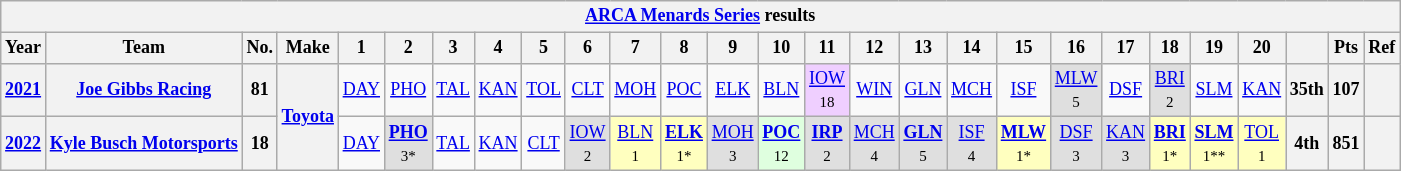<table class="wikitable" style="text-align:center; font-size:75%">
<tr>
<th colspan=27><a href='#'>ARCA Menards Series</a> results</th>
</tr>
<tr>
<th>Year</th>
<th>Team</th>
<th>No.</th>
<th>Make</th>
<th>1</th>
<th>2</th>
<th>3</th>
<th>4</th>
<th>5</th>
<th>6</th>
<th>7</th>
<th>8</th>
<th>9</th>
<th>10</th>
<th>11</th>
<th>12</th>
<th>13</th>
<th>14</th>
<th>15</th>
<th>16</th>
<th>17</th>
<th>18</th>
<th>19</th>
<th>20</th>
<th></th>
<th>Pts</th>
<th>Ref</th>
</tr>
<tr>
<th><a href='#'>2021</a></th>
<th><a href='#'>Joe Gibbs Racing</a></th>
<th>81</th>
<th rowspan=2><a href='#'>Toyota</a></th>
<td><a href='#'>DAY</a></td>
<td><a href='#'>PHO</a></td>
<td><a href='#'>TAL</a></td>
<td><a href='#'>KAN</a></td>
<td><a href='#'>TOL</a></td>
<td><a href='#'>CLT</a></td>
<td><a href='#'>MOH</a></td>
<td><a href='#'>POC</a></td>
<td><a href='#'>ELK</a></td>
<td><a href='#'>BLN</a></td>
<td style="background:#EFCFFF;"><a href='#'>IOW</a><br><small>18</small></td>
<td><a href='#'>WIN</a></td>
<td><a href='#'>GLN</a></td>
<td><a href='#'>MCH</a></td>
<td><a href='#'>ISF</a></td>
<td style="background:#DFDFDF;"><a href='#'>MLW</a><br><small>5</small></td>
<td><a href='#'>DSF</a></td>
<td style="background:#DFDFDF;"><a href='#'>BRI</a><br><small>2</small></td>
<td><a href='#'>SLM</a></td>
<td><a href='#'>KAN</a></td>
<th>35th</th>
<th>107</th>
<th></th>
</tr>
<tr>
<th><a href='#'>2022</a></th>
<th><a href='#'>Kyle Busch Motorsports</a></th>
<th>18</th>
<td><a href='#'>DAY</a></td>
<td style="background:#DFDFDF;"><strong><a href='#'>PHO</a></strong><br><small>3*</small></td>
<td><a href='#'>TAL</a></td>
<td><a href='#'>KAN</a></td>
<td><a href='#'>CLT</a></td>
<td style="background:#DFDFDF;"><a href='#'>IOW</a><br><small>2</small></td>
<td style="background:#FFFFBF;"><a href='#'>BLN</a><br><small>1</small></td>
<td style="background:#FFFFBF;"><strong><a href='#'>ELK</a></strong><br><small>1*</small></td>
<td style="background:#DFDFDF;"><a href='#'>MOH</a><br><small>3</small></td>
<td style="background:#DFFFDF;"><strong><a href='#'>POC</a></strong><br><small>12</small></td>
<td style="background:#DFDFDF;"><strong><a href='#'>IRP</a></strong><br><small>2</small></td>
<td style="background:#DFDFDF;"><a href='#'>MCH</a><br><small>4</small></td>
<td style="background:#DFDFDF;"><strong><a href='#'>GLN</a></strong><br><small>5</small></td>
<td style="background:#DFDFDF;"><a href='#'>ISF</a><br><small>4</small></td>
<td style="background:#FFFFBF;"><strong><a href='#'>MLW</a></strong><br><small>1*</small></td>
<td style="background:#DFDFDF;"><a href='#'>DSF</a><br><small>3</small></td>
<td style="background:#DFDFDF;"><a href='#'>KAN</a><br><small>3</small></td>
<td style="background:#FFFFBF;"><strong><a href='#'>BRI</a></strong><br><small>1*</small></td>
<td style="background:#FFFFBF;"><strong><a href='#'>SLM</a></strong><br><small>1**</small></td>
<td style="background:#FFFFBF;"><a href='#'>TOL</a><br><small>1</small></td>
<th>4th</th>
<th>851</th>
<th></th>
</tr>
</table>
